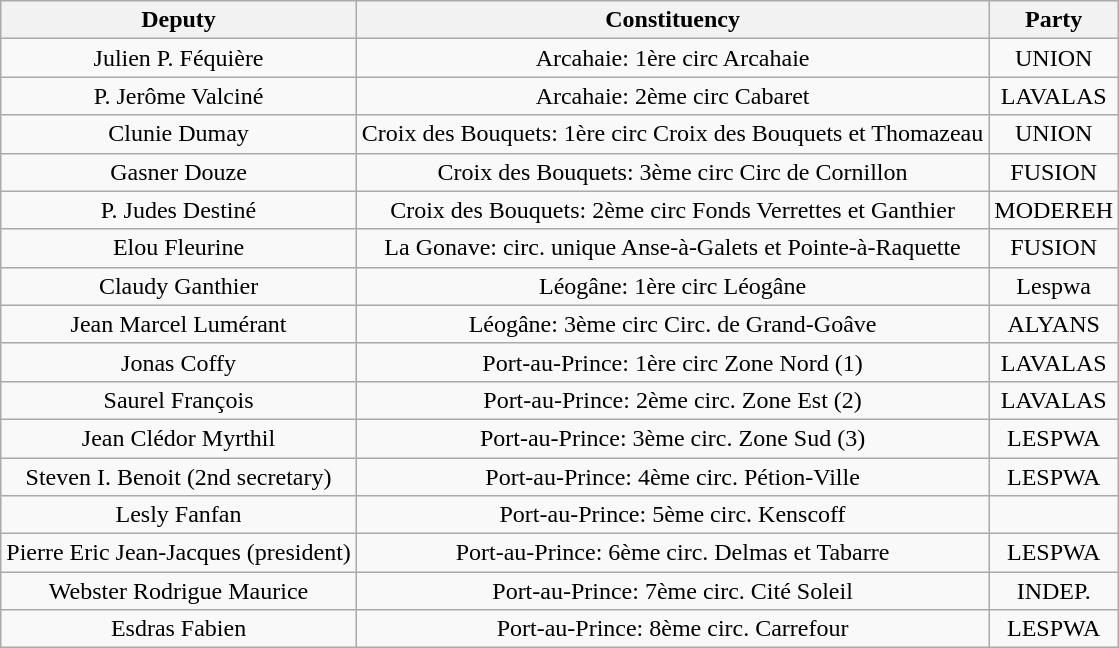<table class="wikitable" style="text-align:center;">
<tr>
<th>Deputy</th>
<th>Constituency</th>
<th>Party</th>
</tr>
<tr>
<td>Julien P. Féquière</td>
<td>Arcahaie: 1ère circ Arcahaie</td>
<td>UNION</td>
</tr>
<tr>
<td>P. Jerôme Valciné</td>
<td>Arcahaie: 2ème circ Cabaret</td>
<td>LAVALAS</td>
</tr>
<tr>
<td>Clunie Dumay</td>
<td>Croix des Bouquets: 1ère circ Croix des Bouquets et Thomazeau</td>
<td>UNION</td>
</tr>
<tr>
<td>Gasner Douze</td>
<td>Croix des Bouquets: 3ème circ Circ de Cornillon</td>
<td>FUSION</td>
</tr>
<tr>
<td>P. Judes Destiné</td>
<td>Croix des Bouquets: 2ème circ Fonds Verrettes et Ganthier</td>
<td>MODEREH</td>
</tr>
<tr>
<td>Elou Fleurine</td>
<td>La Gonave: circ. unique Anse-à-Galets et Pointe-à-Raquette</td>
<td>FUSION</td>
</tr>
<tr>
<td>Claudy Ganthier</td>
<td>Léogâne: 1ère circ Léogâne</td>
<td>Lespwa</td>
</tr>
<tr>
<td>Jean Marcel Lumérant</td>
<td>Léogâne: 3ème circ Circ. de Grand-Goâve</td>
<td>ALYANS</td>
</tr>
<tr>
<td>Jonas Coffy</td>
<td>Port-au-Prince: 1ère circ Zone Nord (1)</td>
<td>LAVALAS</td>
</tr>
<tr>
<td>Saurel François</td>
<td>Port-au-Prince: 2ème circ. Zone Est (2)</td>
<td>LAVALAS</td>
</tr>
<tr>
<td>Jean Clédor Myrthil</td>
<td>Port-au-Prince: 3ème circ. Zone Sud (3)</td>
<td>LESPWA</td>
</tr>
<tr>
<td>Steven I. Benoit (2nd secretary)</td>
<td>Port-au-Prince: 4ème circ. Pétion-Ville</td>
<td>LESPWA</td>
</tr>
<tr>
<td>Lesly Fanfan</td>
<td>Port-au-Prince: 5ème circ. Kenscoff</td>
<td></td>
</tr>
<tr>
<td>Pierre Eric Jean-Jacques (president)</td>
<td>Port-au-Prince: 6ème circ. Delmas et Tabarre</td>
<td>LESPWA</td>
</tr>
<tr>
<td>Webster Rodrigue Maurice</td>
<td>Port-au-Prince: 7ème circ. Cité Soleil</td>
<td>INDEP.</td>
</tr>
<tr>
<td>Esdras Fabien</td>
<td>Port-au-Prince: 8ème circ. Carrefour</td>
<td>LESPWA</td>
</tr>
</table>
